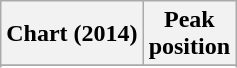<table class="wikitable sortable plainrowheaders" style="text-align:center">
<tr>
<th scope="col">Chart (2014)</th>
<th scope="col">Peak<br>position</th>
</tr>
<tr>
</tr>
<tr>
</tr>
<tr>
</tr>
<tr>
</tr>
<tr>
</tr>
<tr>
</tr>
<tr>
</tr>
<tr>
</tr>
</table>
